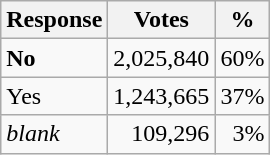<table class=wikitable>
<tr>
<th>Response</th>
<th>Votes</th>
<th>%</th>
</tr>
<tr>
<td><strong>No</strong></td>
<td align="right">2,025,840</td>
<td align="right">60%</td>
</tr>
<tr>
<td>Yes</td>
<td align="right">1,243,665</td>
<td align="right">37%</td>
</tr>
<tr>
<td><em>blank</em></td>
<td align="right">109,296</td>
<td align="right">3%</td>
</tr>
</table>
